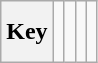<table class="wikitable" style="height:2.6em">
<tr>
<th>Key</th>
<td> </td>
<td></td>
<td></td>
<td></td>
</tr>
</table>
